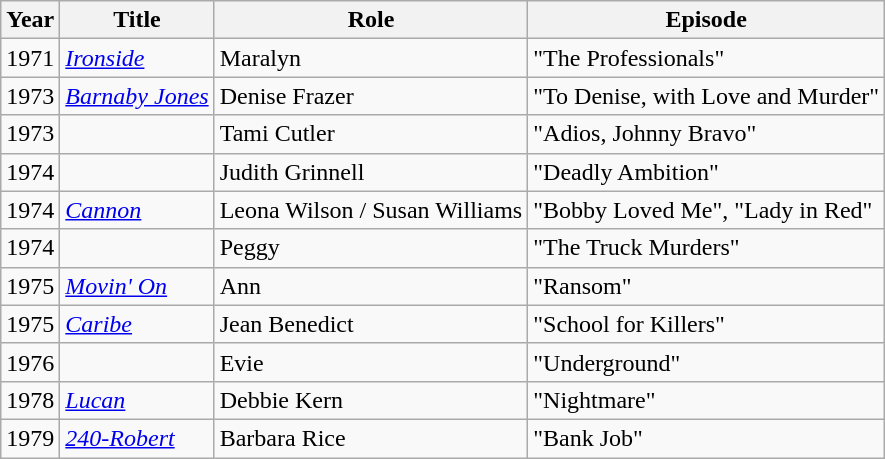<table class="wikitable sortable">
<tr>
<th>Year</th>
<th>Title</th>
<th>Role</th>
<th class="unsortable">Episode</th>
</tr>
<tr>
<td>1971</td>
<td><em><a href='#'>Ironside</a></em></td>
<td>Maralyn</td>
<td>"The Professionals"</td>
</tr>
<tr>
<td>1973</td>
<td><em><a href='#'>Barnaby Jones</a></em></td>
<td>Denise Frazer</td>
<td>"To Denise, with Love and Murder"</td>
</tr>
<tr>
<td>1973</td>
<td><em></em></td>
<td>Tami Cutler</td>
<td>"Adios, Johnny Bravo"</td>
</tr>
<tr>
<td>1974</td>
<td><em></em></td>
<td>Judith Grinnell</td>
<td>"Deadly Ambition"</td>
</tr>
<tr>
<td>1974</td>
<td><em><a href='#'>Cannon</a></em></td>
<td>Leona Wilson / Susan Williams</td>
<td>"Bobby Loved Me", "Lady in Red"</td>
</tr>
<tr>
<td>1974</td>
<td><em></em></td>
<td>Peggy</td>
<td>"The Truck Murders"</td>
</tr>
<tr>
<td>1975</td>
<td><em><a href='#'>Movin' On</a></em></td>
<td>Ann</td>
<td>"Ransom"</td>
</tr>
<tr>
<td>1975</td>
<td><em><a href='#'>Caribe</a></em></td>
<td>Jean Benedict</td>
<td>"School for Killers"</td>
</tr>
<tr>
<td>1976</td>
<td><em></em></td>
<td>Evie</td>
<td>"Underground"</td>
</tr>
<tr>
<td>1978</td>
<td><em><a href='#'>Lucan</a></em></td>
<td>Debbie Kern</td>
<td>"Nightmare"</td>
</tr>
<tr>
<td>1979</td>
<td><em><a href='#'>240-Robert</a></em></td>
<td>Barbara Rice</td>
<td>"Bank Job"</td>
</tr>
</table>
